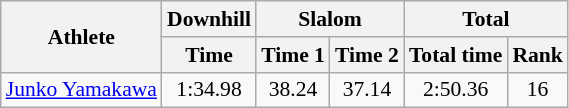<table class="wikitable" style="font-size:90%">
<tr>
<th rowspan="2">Athlete</th>
<th>Downhill</th>
<th colspan="2">Slalom</th>
<th colspan="2">Total</th>
</tr>
<tr>
<th>Time</th>
<th>Time 1</th>
<th>Time 2</th>
<th>Total time</th>
<th>Rank</th>
</tr>
<tr>
<td><a href='#'>Junko Yamakawa</a></td>
<td align="center">1:34.98</td>
<td align="center">38.24</td>
<td align="center">37.14</td>
<td align="center">2:50.36</td>
<td align="center">16</td>
</tr>
</table>
